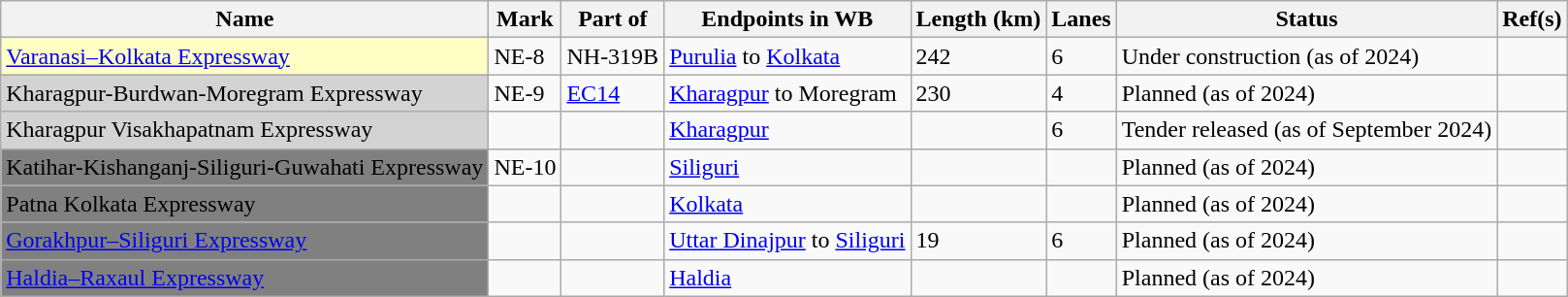<table class="wikitable sortable collapsible static-row-numbers"">
<tr>
<th>Name</th>
<th>Mark</th>
<th>Part of</th>
<th>Endpoints in WB</th>
<th data-sort-type="number">Length (km)</th>
<th>Lanes</th>
<th>Status</th>
<th>Ref(s)</th>
</tr>
<tr>
<td style="background-color:#ffffc5;"><a href='#'>Varanasi–Kolkata Expressway</a></td>
<td>NE-8</td>
<td>NH-319B</td>
<td><a href='#'>Purulia</a> to <a href='#'>Kolkata</a></td>
<td>242</td>
<td>6</td>
<td>Under construction (as of 2024)</td>
<td></td>
</tr>
<tr>
<td style="background:#D3D3D3;">Kharagpur-Burdwan-Moregram Expressway</td>
<td>NE-9</td>
<td><a href='#'>EC14</a></td>
<td><a href='#'>Kharagpur</a> to Moregram</td>
<td>230</td>
<td>4</td>
<td>Planned (as of 2024)</td>
<td></td>
</tr>
<tr>
<td style="background:#d3d3d3">Kharagpur Visakhapatnam Expressway</td>
<td></td>
<td></td>
<td><a href='#'>Kharagpur</a></td>
<td></td>
<td>6</td>
<td>Tender released (as of September 2024)</td>
<td></td>
</tr>
<tr>
<td style="background:grey;">Katihar-Kishanganj-Siliguri-Guwahati Expressway</td>
<td>NE-10</td>
<td></td>
<td><a href='#'>Siliguri</a></td>
<td></td>
<td></td>
<td>Planned (as of 2024)</td>
<td></td>
</tr>
<tr>
<td style="background:grey;">Patna Kolkata Expressway</td>
<td></td>
<td></td>
<td><a href='#'>Kolkata</a></td>
<td></td>
<td></td>
<td>Planned (as of 2024)</td>
<td></td>
</tr>
<tr>
<td style="background:grey;"><a href='#'>Gorakhpur–Siliguri Expressway</a></td>
<td></td>
<td></td>
<td><a href='#'>Uttar Dinajpur</a> to <a href='#'>Siliguri</a></td>
<td>19</td>
<td>6</td>
<td>Planned (as of 2024)</td>
<td></td>
</tr>
<tr>
<td style="background:grey;"><a href='#'>Haldia–Raxaul Expressway</a></td>
<td></td>
<td></td>
<td><a href='#'>Haldia</a></td>
<td></td>
<td></td>
<td>Planned (as of 2024)</td>
<td></td>
</tr>
</table>
